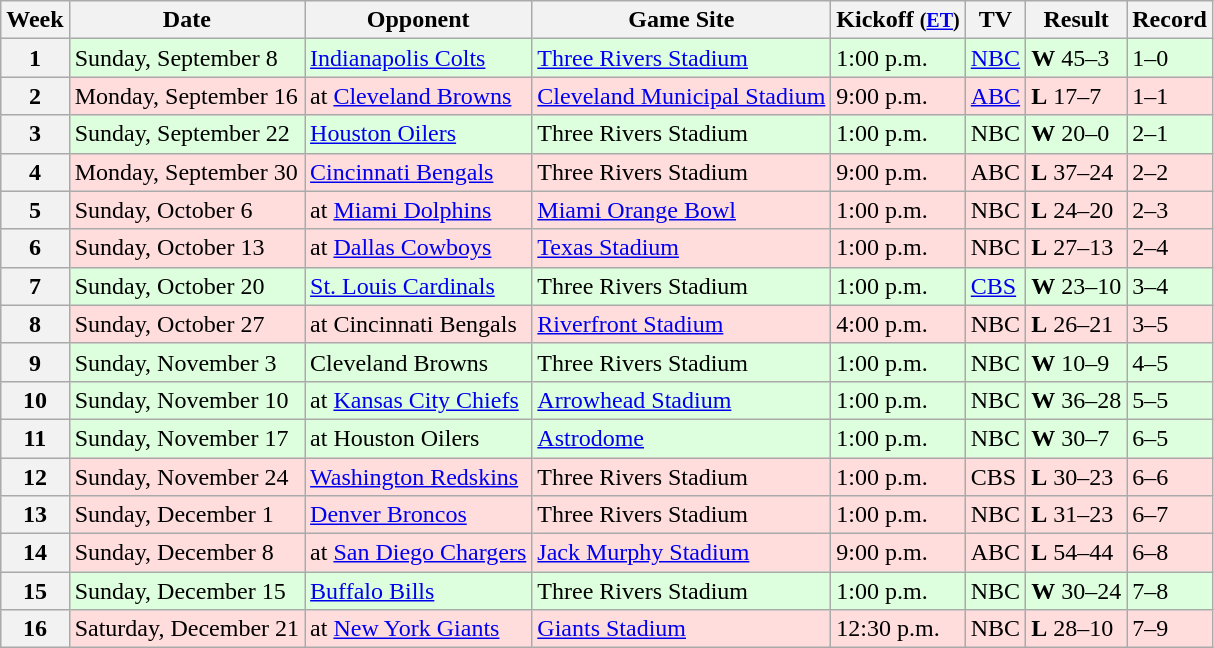<table class="wikitable">
<tr>
<th>Week</th>
<th>Date</th>
<th>Opponent</th>
<th>Game Site</th>
<th>Kickoff <small>(<a href='#'>ET</a>)</small></th>
<th>TV</th>
<th>Result</th>
<th>Record</th>
</tr>
<tr style="background: #ddffdd;">
<th>1</th>
<td>Sunday, September 8</td>
<td><a href='#'>Indianapolis Colts</a></td>
<td><a href='#'>Three Rivers Stadium</a></td>
<td>1:00 p.m.</td>
<td><a href='#'>NBC</a></td>
<td><strong>W</strong> 45–3</td>
<td>1–0</td>
</tr>
<tr style="background:#ffdddd;">
<th>2</th>
<td>Monday, September 16</td>
<td>at <a href='#'>Cleveland Browns</a></td>
<td><a href='#'>Cleveland Municipal Stadium</a></td>
<td>9:00 p.m.</td>
<td><a href='#'>ABC</a></td>
<td><strong>L</strong> 17–7</td>
<td>1–1</td>
</tr>
<tr style="background: #ddffdd;">
<th>3</th>
<td>Sunday, September 22</td>
<td><a href='#'>Houston Oilers</a></td>
<td>Three Rivers Stadium</td>
<td>1:00 p.m.</td>
<td>NBC</td>
<td><strong>W</strong> 20–0</td>
<td>2–1</td>
</tr>
<tr style="background:#ffdddd;">
<th>4</th>
<td>Monday, September 30</td>
<td><a href='#'>Cincinnati Bengals</a></td>
<td>Three Rivers Stadium</td>
<td>9:00 p.m.</td>
<td>ABC</td>
<td><strong>L</strong> 37–24</td>
<td>2–2</td>
</tr>
<tr style="background:#ffdddd;">
<th>5</th>
<td>Sunday, October 6</td>
<td>at <a href='#'>Miami Dolphins</a></td>
<td><a href='#'>Miami Orange Bowl</a></td>
<td>1:00 p.m.</td>
<td>NBC</td>
<td><strong>L</strong> 24–20</td>
<td>2–3</td>
</tr>
<tr style="background:#ffdddd;">
<th>6</th>
<td>Sunday, October 13</td>
<td>at <a href='#'>Dallas Cowboys</a></td>
<td><a href='#'>Texas Stadium</a></td>
<td>1:00 p.m.</td>
<td>NBC</td>
<td><strong>L</strong> 27–13</td>
<td>2–4</td>
</tr>
<tr style="background: #ddffdd;">
<th>7</th>
<td>Sunday, October 20</td>
<td><a href='#'>St. Louis Cardinals</a></td>
<td>Three Rivers Stadium</td>
<td>1:00 p.m.</td>
<td><a href='#'>CBS</a></td>
<td><strong>W</strong> 23–10</td>
<td>3–4</td>
</tr>
<tr style="background:#ffdddd;">
<th>8</th>
<td>Sunday, October 27</td>
<td>at Cincinnati Bengals</td>
<td><a href='#'>Riverfront Stadium</a></td>
<td>4:00 p.m.</td>
<td>NBC</td>
<td><strong>L</strong> 26–21</td>
<td>3–5</td>
</tr>
<tr style="background: #ddffdd;">
<th>9</th>
<td>Sunday, November 3</td>
<td>Cleveland Browns</td>
<td>Three Rivers Stadium</td>
<td>1:00 p.m.</td>
<td>NBC</td>
<td><strong>W</strong> 10–9</td>
<td>4–5</td>
</tr>
<tr style="background: #ddffdd;">
<th>10</th>
<td>Sunday, November 10</td>
<td>at <a href='#'>Kansas City Chiefs</a></td>
<td><a href='#'>Arrowhead Stadium</a></td>
<td>1:00 p.m.</td>
<td>NBC</td>
<td><strong>W</strong> 36–28</td>
<td>5–5</td>
</tr>
<tr style="background: #ddffdd;">
<th>11</th>
<td>Sunday, November 17</td>
<td>at Houston Oilers</td>
<td><a href='#'>Astrodome</a></td>
<td>1:00 p.m.</td>
<td>NBC</td>
<td><strong>W</strong> 30–7</td>
<td>6–5</td>
</tr>
<tr style="background:#ffdddd;">
<th>12</th>
<td>Sunday, November 24</td>
<td><a href='#'>Washington Redskins</a></td>
<td>Three Rivers Stadium</td>
<td>1:00 p.m.</td>
<td>CBS</td>
<td><strong>L</strong> 30–23</td>
<td>6–6</td>
</tr>
<tr style="background:#ffdddd;">
<th>13</th>
<td>Sunday, December 1</td>
<td><a href='#'>Denver Broncos</a></td>
<td>Three Rivers Stadium</td>
<td>1:00 p.m.</td>
<td>NBC</td>
<td><strong>L</strong> 31–23</td>
<td>6–7</td>
</tr>
<tr style="background:#ffdddd;">
<th>14</th>
<td>Sunday, December 8</td>
<td>at <a href='#'>San Diego Chargers</a></td>
<td><a href='#'>Jack Murphy Stadium</a></td>
<td>9:00 p.m.</td>
<td>ABC</td>
<td><strong>L</strong> 54–44</td>
<td>6–8</td>
</tr>
<tr style="background: #ddffdd;">
<th>15</th>
<td>Sunday, December 15</td>
<td><a href='#'>Buffalo Bills</a></td>
<td>Three Rivers Stadium</td>
<td>1:00 p.m.</td>
<td>NBC</td>
<td><strong>W</strong> 30–24</td>
<td>7–8</td>
</tr>
<tr style="background:#ffdddd;">
<th>16</th>
<td>Saturday, December 21</td>
<td>at <a href='#'>New York Giants</a></td>
<td><a href='#'>Giants Stadium</a></td>
<td>12:30 p.m.</td>
<td>NBC</td>
<td><strong>L</strong> 28–10</td>
<td>7–9</td>
</tr>
</table>
